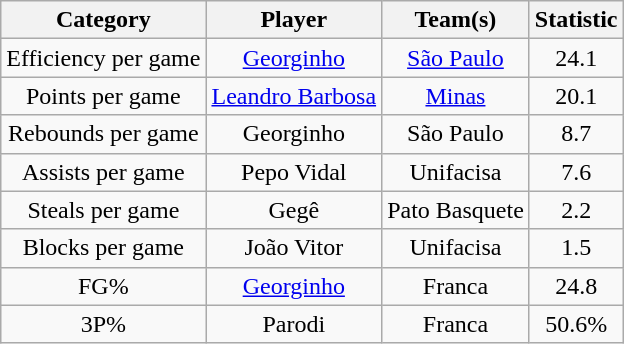<table class="wikitable" style="text-align:center">
<tr>
<th>Category</th>
<th>Player</th>
<th>Team(s)</th>
<th>Statistic</th>
</tr>
<tr>
<td>Efficiency per game</td>
<td><a href='#'>Georginho</a></td>
<td><a href='#'>São Paulo</a></td>
<td>24.1</td>
</tr>
<tr>
<td>Points per game</td>
<td><a href='#'>Leandro Barbosa</a></td>
<td><a href='#'>Minas</a></td>
<td>20.1</td>
</tr>
<tr>
<td>Rebounds per game</td>
<td>Georginho</td>
<td>São Paulo</td>
<td>8.7</td>
</tr>
<tr>
<td>Assists per game</td>
<td>Pepo Vidal</td>
<td>Unifacisa</td>
<td>7.6</td>
</tr>
<tr>
<td>Steals per game</td>
<td>Gegê</td>
<td>Pato Basquete</td>
<td>2.2</td>
</tr>
<tr>
<td>Blocks per game</td>
<td>João Vitor</td>
<td>Unifacisa</td>
<td>1.5</td>
</tr>
<tr>
<td>FG%</td>
<td><a href='#'>Georginho</a></td>
<td>Franca</td>
<td>24.8</td>
</tr>
<tr>
<td>3P%</td>
<td>Parodi</td>
<td>Franca</td>
<td>50.6%</td>
</tr>
</table>
